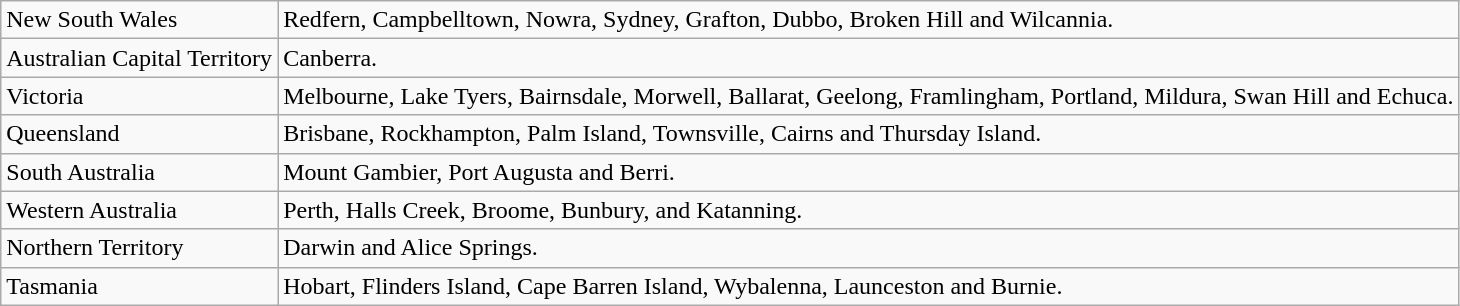<table class="wikitable">
<tr>
<td>New South Wales</td>
<td>Redfern, Campbelltown, Nowra, Sydney, Grafton, Dubbo, Broken Hill and Wilcannia.</td>
</tr>
<tr>
<td>Australian Capital Territory</td>
<td>Canberra.</td>
</tr>
<tr>
<td>Victoria</td>
<td>Melbourne, Lake Tyers, Bairnsdale, Morwell, Ballarat, Geelong, Framlingham, Portland, Mildura, Swan Hill and Echuca.</td>
</tr>
<tr>
<td>Queensland</td>
<td>Brisbane, Rockhampton, Palm Island, Townsville, Cairns and Thursday Island.</td>
</tr>
<tr>
<td>South Australia</td>
<td Adelaide, Coober Pedy, Glossop, Murray Bridge, Port Lincoln, Ceduna, Raukkan,>Mount Gambier, Port Augusta and Berri.</td>
</tr>
<tr>
<td>Western Australia</td>
<td>Perth, Halls Creek, Broome, Bunbury, and Katanning.</td>
</tr>
<tr>
<td>Northern Territory</td>
<td>Darwin and Alice Springs.</td>
</tr>
<tr>
<td>Tasmania</td>
<td>Hobart, Flinders Island, Cape Barren Island, Wybalenna, Launceston and Burnie.</td>
</tr>
</table>
